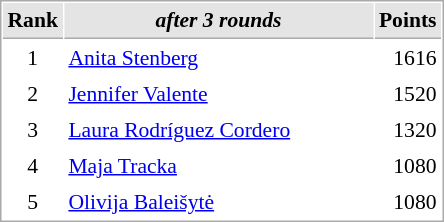<table cellspacing="1" cellpadding="3" style="border:1px solid #aaa; font-size:90%;">
<tr style="background:#e4e4e4;">
<th style="border-bottom:1px solid #aaa; width:10px;">Rank</th>
<th style="border-bottom:1px solid #aaa; width:200px; white-space:nowrap;"><em>after 3 rounds</em></th>
<th style="border-bottom:1px solid #aaa; width:20px;">Points</th>
</tr>
<tr>
<td align=center>1</td>
<td> <a href='#'>Anita Stenberg</a></td>
<td align=right>1616</td>
</tr>
<tr>
<td align=center>2</td>
<td> <a href='#'>Jennifer Valente</a></td>
<td align=right>1520</td>
</tr>
<tr>
<td align=center>3</td>
<td> <a href='#'>Laura Rodríguez Cordero</a></td>
<td align=right>1320</td>
</tr>
<tr>
<td align=center>4</td>
<td> <a href='#'>Maja Tracka</a></td>
<td align=right>1080</td>
</tr>
<tr>
<td align=center>5</td>
<td> <a href='#'>Olivija Baleišytė</a></td>
<td align=right>1080</td>
</tr>
</table>
